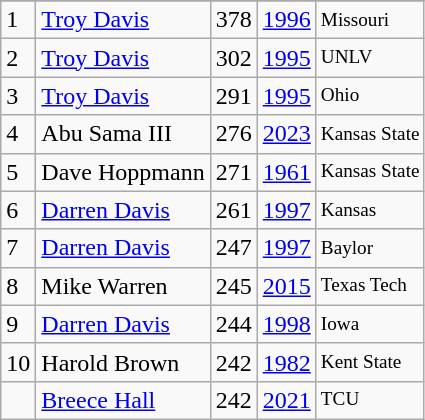<table class="wikitable">
<tr>
</tr>
<tr>
<td>1</td>
<td><a href='#'>Troy Davis</a></td>
<td>378</td>
<td><a href='#'>1996</a></td>
<td style="font-size:80%;">Missouri</td>
</tr>
<tr>
<td>2</td>
<td><a href='#'>Troy Davis</a></td>
<td>302</td>
<td><a href='#'>1995</a></td>
<td style="font-size:80%;">UNLV</td>
</tr>
<tr>
<td>3</td>
<td><a href='#'>Troy Davis</a></td>
<td>291</td>
<td><a href='#'>1995</a></td>
<td style="font-size:80%;">Ohio</td>
</tr>
<tr>
<td>4</td>
<td>Abu Sama III</td>
<td>276</td>
<td><a href='#'>2023</a></td>
<td style="font-size:80%;">Kansas State</td>
</tr>
<tr>
<td>5</td>
<td>Dave Hoppmann</td>
<td>271</td>
<td><a href='#'>1961</a></td>
<td style="font-size:80%;">Kansas State</td>
</tr>
<tr>
<td>6</td>
<td><a href='#'>Darren Davis</a></td>
<td>261</td>
<td><a href='#'>1997</a></td>
<td style="font-size:80%;">Kansas</td>
</tr>
<tr>
<td>7</td>
<td><a href='#'>Darren Davis</a></td>
<td>247</td>
<td><a href='#'>1997</a></td>
<td style="font-size:80%;">Baylor</td>
</tr>
<tr>
<td>8</td>
<td>Mike Warren</td>
<td>245</td>
<td><a href='#'>2015</a></td>
<td style="font-size:80%;">Texas Tech</td>
</tr>
<tr>
<td>9</td>
<td><a href='#'>Darren Davis</a></td>
<td>244</td>
<td><a href='#'>1998</a></td>
<td style="font-size:80%;">Iowa</td>
</tr>
<tr>
<td>10</td>
<td>Harold Brown</td>
<td>242</td>
<td><a href='#'>1982</a></td>
<td style="font-size:80%;">Kent State</td>
</tr>
<tr>
<td></td>
<td><a href='#'>Breece Hall</a></td>
<td>242</td>
<td><a href='#'>2021</a></td>
<td style="font-size:80%;">TCU</td>
</tr>
</table>
